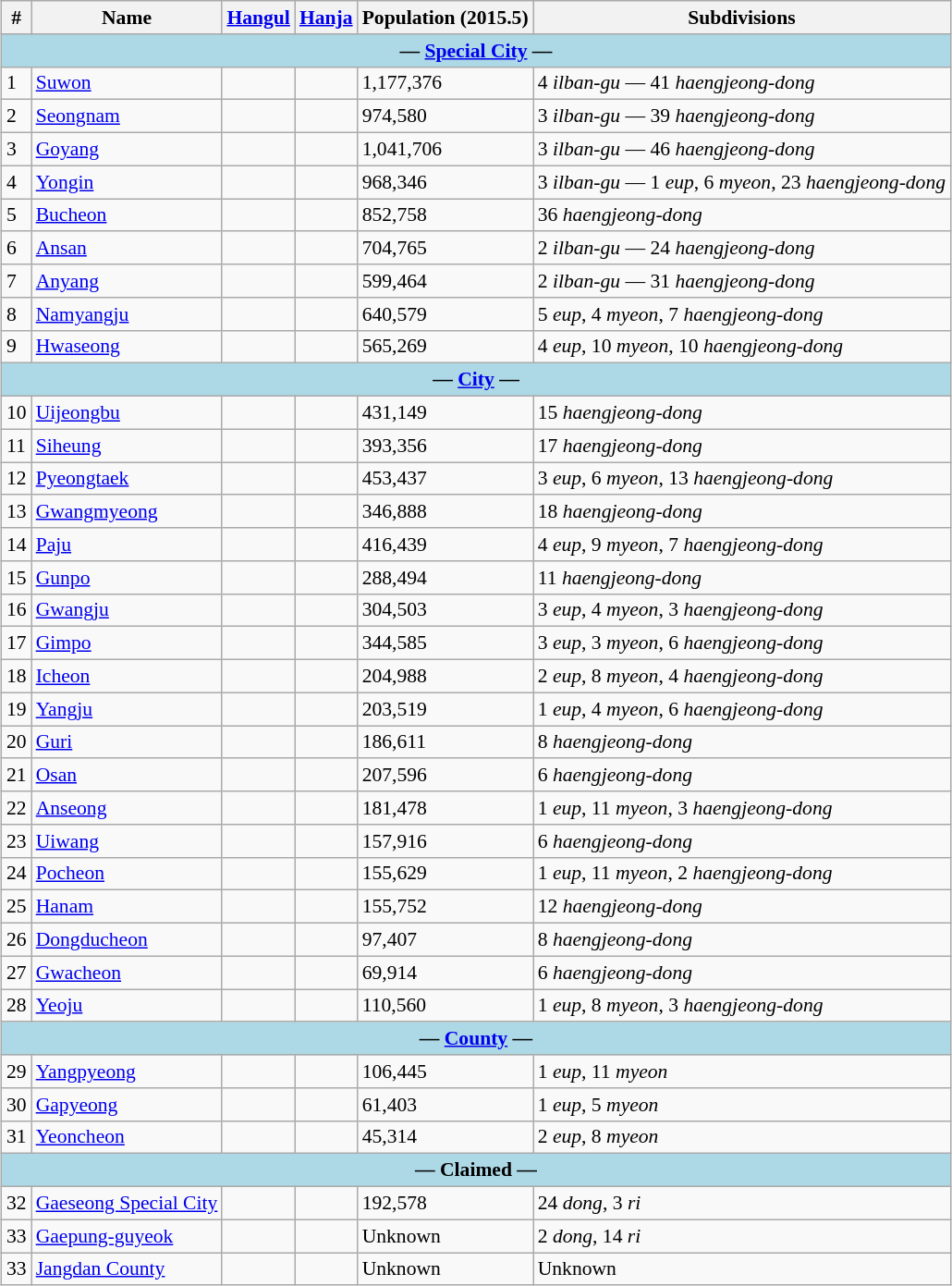<table class="wikitable"  style="font-size:90%; margin:auto;">
<tr>
<th>#</th>
<th>Name</th>
<th><a href='#'>Hangul</a></th>
<th><a href='#'>Hanja</a></th>
<th>Population (2015.5)</th>
<th>Subdivisions</th>
</tr>
<tr style="background:lightblue;">
<td colspan="6" style="text-align:center;"><strong>— <a href='#'>Special City</a> —</strong></td>
</tr>
<tr>
<td>1</td>
<td><a href='#'>Suwon</a></td>
<td><span></span></td>
<td><span></span></td>
<td>1,177,376</td>
<td>4 <em>ilban-gu</em> — 41 <em>haengjeong-dong</em></td>
</tr>
<tr>
<td>2</td>
<td><a href='#'>Seongnam</a></td>
<td><span></span></td>
<td><span></span></td>
<td>974,580</td>
<td>3 <em>ilban-gu</em> — 39 <em>haengjeong-dong</em></td>
</tr>
<tr>
<td>3</td>
<td><a href='#'>Goyang</a></td>
<td><span></span></td>
<td><span></span></td>
<td>1,041,706</td>
<td>3 <em>ilban-gu</em> — 46 <em>haengjeong-dong</em></td>
</tr>
<tr>
<td>4</td>
<td><a href='#'>Yongin</a></td>
<td><span></span></td>
<td><span></span></td>
<td>968,346</td>
<td>3 <em>ilban-gu</em> — 1 <em>eup</em>, 6 <em>myeon</em>, 23 <em>haengjeong-dong</em></td>
</tr>
<tr>
<td>5</td>
<td><a href='#'>Bucheon</a></td>
<td><span></span></td>
<td><span></span></td>
<td>852,758</td>
<td>36 <em>haengjeong-dong</em></td>
</tr>
<tr>
<td>6</td>
<td><a href='#'>Ansan</a></td>
<td><span></span></td>
<td><span></span></td>
<td>704,765</td>
<td>2 <em>ilban-gu</em> — 24 <em>haengjeong-dong</em></td>
</tr>
<tr>
<td>7</td>
<td><a href='#'>Anyang</a></td>
<td><span></span></td>
<td><span></span></td>
<td>599,464</td>
<td>2 <em>ilban-gu</em> — 31 <em>haengjeong-dong</em></td>
</tr>
<tr>
<td>8</td>
<td><a href='#'>Namyangju</a></td>
<td><span></span></td>
<td><span></span></td>
<td>640,579</td>
<td>5 <em>eup</em>, 4 <em>myeon</em>, 7 <em>haengjeong-dong</em></td>
</tr>
<tr>
<td>9</td>
<td><a href='#'>Hwaseong</a></td>
<td><span></span></td>
<td><span></span></td>
<td>565,269</td>
<td>4 <em>eup</em>, 10 <em>myeon</em>, 10 <em>haengjeong-dong</em></td>
</tr>
<tr style="background:lightblue;">
<td colspan="6" style="text-align:center;"><strong>— <a href='#'>City</a> —</strong></td>
</tr>
<tr>
<td>10</td>
<td><a href='#'>Uijeongbu</a></td>
<td><span></span></td>
<td><span></span></td>
<td>431,149</td>
<td>15 <em>haengjeong-dong</em></td>
</tr>
<tr>
<td>11</td>
<td><a href='#'>Siheung</a></td>
<td><span></span></td>
<td><span></span></td>
<td>393,356</td>
<td>17 <em>haengjeong-dong</em></td>
</tr>
<tr>
<td>12</td>
<td><a href='#'>Pyeongtaek</a></td>
<td><span></span></td>
<td><span></span></td>
<td>453,437</td>
<td>3 <em>eup</em>, 6 <em>myeon</em>, 13 <em>haengjeong-dong</em></td>
</tr>
<tr>
<td>13</td>
<td><a href='#'>Gwangmyeong</a></td>
<td><span></span></td>
<td><span></span></td>
<td>346,888</td>
<td>18 <em>haengjeong-dong</em></td>
</tr>
<tr>
<td>14</td>
<td><a href='#'>Paju</a></td>
<td><span></span></td>
<td><span></span></td>
<td>416,439</td>
<td>4 <em>eup</em>, 9 <em>myeon</em>, 7 <em>haengjeong-dong</em></td>
</tr>
<tr>
<td>15</td>
<td><a href='#'>Gunpo</a></td>
<td><span></span></td>
<td><span></span></td>
<td>288,494</td>
<td>11 <em>haengjeong-dong</em></td>
</tr>
<tr>
<td>16</td>
<td><a href='#'>Gwangju</a></td>
<td><span></span></td>
<td><span></span></td>
<td>304,503</td>
<td>3 <em>eup</em>, 4 <em>myeon</em>, 3 <em>haengjeong-dong</em></td>
</tr>
<tr>
<td>17</td>
<td><a href='#'>Gimpo</a></td>
<td><span></span></td>
<td><span></span></td>
<td>344,585</td>
<td>3 <em>eup</em>, 3 <em>myeon</em>, 6 <em>haengjeong-dong</em></td>
</tr>
<tr>
<td>18</td>
<td><a href='#'>Icheon</a></td>
<td><span></span></td>
<td><span></span></td>
<td>204,988</td>
<td>2 <em>eup</em>, 8 <em>myeon</em>, 4 <em>haengjeong-dong</em></td>
</tr>
<tr>
<td>19</td>
<td><a href='#'>Yangju</a></td>
<td><span></span></td>
<td><span></span></td>
<td>203,519</td>
<td>1 <em>eup</em>, 4 <em>myeon</em>, 6 <em>haengjeong-dong</em></td>
</tr>
<tr>
<td>20</td>
<td><a href='#'>Guri</a></td>
<td><span></span></td>
<td><span></span></td>
<td>186,611</td>
<td>8 <em>haengjeong-dong</em></td>
</tr>
<tr>
<td>21</td>
<td><a href='#'>Osan</a></td>
<td><span></span></td>
<td><span></span></td>
<td>207,596</td>
<td>6 <em>haengjeong-dong</em></td>
</tr>
<tr>
<td>22</td>
<td><a href='#'>Anseong</a></td>
<td><span></span></td>
<td><span></span></td>
<td>181,478</td>
<td>1 <em>eup</em>, 11 <em>myeon</em>, 3 <em>haengjeong-dong</em></td>
</tr>
<tr>
<td>23</td>
<td><a href='#'>Uiwang</a></td>
<td><span></span></td>
<td><span></span></td>
<td>157,916</td>
<td>6 <em>haengjeong-dong</em></td>
</tr>
<tr>
<td>24</td>
<td><a href='#'>Pocheon</a></td>
<td><span></span></td>
<td><span></span></td>
<td>155,629</td>
<td>1 <em>eup</em>, 11 <em>myeon</em>, 2 <em>haengjeong-dong</em></td>
</tr>
<tr>
<td>25</td>
<td><a href='#'>Hanam</a></td>
<td><span></span></td>
<td><span></span></td>
<td>155,752</td>
<td>12 <em>haengjeong-dong</em></td>
</tr>
<tr>
<td>26</td>
<td><a href='#'>Dongducheon</a></td>
<td><span></span></td>
<td><span></span></td>
<td>97,407</td>
<td>8 <em>haengjeong-dong</em></td>
</tr>
<tr>
<td>27</td>
<td><a href='#'>Gwacheon</a></td>
<td><span></span></td>
<td><span></span></td>
<td>69,914</td>
<td>6 <em>haengjeong-dong</em></td>
</tr>
<tr>
<td>28</td>
<td><a href='#'>Yeoju</a></td>
<td><span></span></td>
<td><span></span></td>
<td>110,560</td>
<td>1 <em>eup</em>, 8 <em>myeon</em>, 3 <em>haengjeong-dong</em></td>
</tr>
<tr style="background:lightblue;">
<td colspan="6" style="text-align:center;"><strong>— <a href='#'>County</a> —</strong></td>
</tr>
<tr>
<td>29</td>
<td><a href='#'>Yangpyeong</a></td>
<td><span></span></td>
<td><span></span></td>
<td>106,445</td>
<td>1 <em>eup</em>, 11 <em>myeon</em></td>
</tr>
<tr>
<td>30</td>
<td><a href='#'>Gapyeong</a></td>
<td><span></span></td>
<td><span></span></td>
<td>61,403</td>
<td>1 <em>eup</em>, 5 <em>myeon</em></td>
</tr>
<tr>
<td>31</td>
<td><a href='#'>Yeoncheon</a></td>
<td><span></span></td>
<td><span></span></td>
<td>45,314</td>
<td>2 <em>eup</em>, 8 <em>myeon</em></td>
</tr>
<tr style="background:lightblue;">
<td colspan="6" style="text-align:center;"><strong>— Claimed —</strong></td>
</tr>
<tr>
<td>32</td>
<td><a href='#'>Gaeseong Special City</a></td>
<td><span></span></td>
<td><span></span></td>
<td>192,578</td>
<td>24 <em>dong</em>, 3 <em>ri</em></td>
</tr>
<tr>
<td>33</td>
<td><a href='#'>Gaepung-guyeok</a></td>
<td><span></span></td>
<td><span></span></td>
<td>Unknown</td>
<td>2 <em>dong</em>, 14 <em>ri</em></td>
</tr>
<tr>
<td>33</td>
<td><a href='#'>Jangdan County</a></td>
<td><span></span></td>
<td><span></span></td>
<td>Unknown</td>
<td>Unknown</td>
</tr>
</table>
